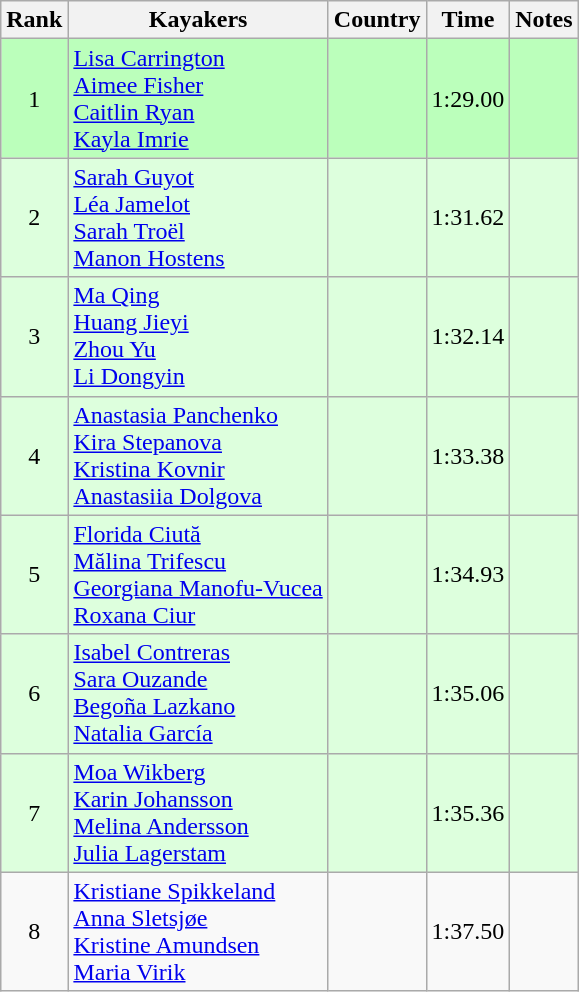<table class="wikitable" style="text-align:center">
<tr>
<th>Rank</th>
<th>Kayakers</th>
<th>Country</th>
<th>Time</th>
<th>Notes</th>
</tr>
<tr bgcolor=bbffbb>
<td>1</td>
<td align="left"><a href='#'>Lisa Carrington</a><br><a href='#'>Aimee Fisher</a><br><a href='#'>Caitlin Ryan</a><br><a href='#'>Kayla Imrie</a></td>
<td align="left"></td>
<td>1:29.00</td>
<td></td>
</tr>
<tr bgcolor=ddffdd>
<td>2</td>
<td align="left"><a href='#'>Sarah Guyot</a><br><a href='#'>Léa Jamelot</a><br><a href='#'>Sarah Troël</a><br><a href='#'>Manon Hostens</a></td>
<td align="left"></td>
<td>1:31.62</td>
<td></td>
</tr>
<tr bgcolor=ddffdd>
<td>3</td>
<td align="left"><a href='#'>Ma Qing</a><br><a href='#'>Huang Jieyi</a><br><a href='#'>Zhou Yu</a><br><a href='#'>Li Dongyin</a></td>
<td align="left"></td>
<td>1:32.14</td>
<td></td>
</tr>
<tr bgcolor=ddffdd>
<td>4</td>
<td align="left"><a href='#'>Anastasia Panchenko</a><br><a href='#'>Kira Stepanova</a><br><a href='#'>Kristina Kovnir</a><br><a href='#'>Anastasiia Dolgova</a></td>
<td align="left"></td>
<td>1:33.38</td>
<td></td>
</tr>
<tr bgcolor=ddffdd>
<td>5</td>
<td align="left"><a href='#'>Florida Ciută</a><br><a href='#'>Mălina Trifescu</a><br><a href='#'>Georgiana Manofu-Vucea</a><br><a href='#'>Roxana Ciur</a></td>
<td align="left"></td>
<td>1:34.93</td>
<td></td>
</tr>
<tr bgcolor=ddffdd>
<td>6</td>
<td align="left"><a href='#'>Isabel Contreras</a><br><a href='#'>Sara Ouzande</a><br><a href='#'>Begoña Lazkano</a><br><a href='#'>Natalia García</a></td>
<td align="left"></td>
<td>1:35.06</td>
<td></td>
</tr>
<tr bgcolor=ddffdd>
<td>7</td>
<td align="left"><a href='#'>Moa Wikberg</a><br><a href='#'>Karin Johansson</a><br><a href='#'>Melina Andersson</a><br><a href='#'>Julia Lagerstam</a></td>
<td align="left"></td>
<td>1:35.36</td>
<td></td>
</tr>
<tr>
<td>8</td>
<td align="left"><a href='#'>Kristiane Spikkeland</a><br><a href='#'>Anna Sletsjøe</a><br><a href='#'>Kristine Amundsen</a><br><a href='#'>Maria Virik</a></td>
<td align="left"></td>
<td>1:37.50</td>
<td></td>
</tr>
</table>
